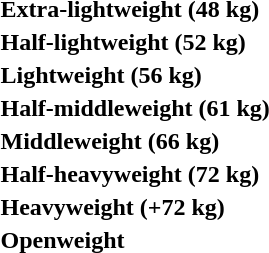<table>
<tr>
<th rowspan=2 style="text-align:left;">Extra-lightweight (48 kg)<br></th>
<td rowspan=2></td>
<td rowspan=2></td>
<td></td>
</tr>
<tr>
<td></td>
</tr>
<tr>
<th rowspan=2 style="text-align:left;">Half-lightweight (52 kg)<br></th>
<td rowspan=2></td>
<td rowspan=2></td>
<td></td>
</tr>
<tr>
<td></td>
</tr>
<tr>
<th rowspan=2 style="text-align:left;">Lightweight (56 kg)<br></th>
<td rowspan=2></td>
<td rowspan=2></td>
<td></td>
</tr>
<tr>
<td></td>
</tr>
<tr>
<th rowspan=2 style="text-align:left;">Half-middleweight (61 kg)<br></th>
<td rowspan=2></td>
<td rowspan=2></td>
<td></td>
</tr>
<tr>
<td></td>
</tr>
<tr>
<th rowspan=2 style="text-align:left;">Middleweight (66 kg)<br></th>
<td rowspan=2></td>
<td rowspan=2></td>
<td></td>
</tr>
<tr>
<td></td>
</tr>
<tr>
<th rowspan=2 style="text-align:left;">Half-heavyweight (72 kg)<br></th>
<td rowspan=2></td>
<td rowspan=2></td>
<td></td>
</tr>
<tr>
<td></td>
</tr>
<tr>
<th rowspan=2 style="text-align:left;">Heavyweight (+72 kg)<br></th>
<td rowspan=2></td>
<td rowspan=2></td>
<td></td>
</tr>
<tr>
<td></td>
</tr>
<tr>
<th rowspan=2 style="text-align:left;">Openweight<br></th>
<td rowspan=2></td>
<td rowspan=2></td>
<td></td>
</tr>
<tr>
<td></td>
</tr>
</table>
